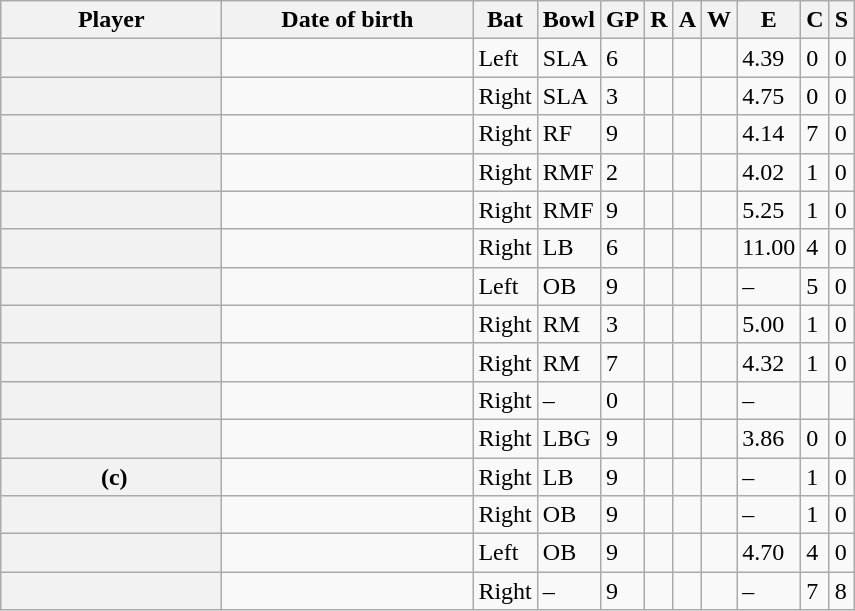<table class="wikitable sortable plainrowheaders">
<tr>
<th scope="col" width="140">Player</th>
<th scope="col" width="160">Date of birth</th>
<th scope="col">Bat</th>
<th scope="col">Bowl</th>
<th scope="col">GP</th>
<th scope="col">R</th>
<th scope="col">A</th>
<th scope="col">W</th>
<th scope="col">E</th>
<th scope="col">C</th>
<th scope="col">S</th>
</tr>
<tr>
<th scope="row"></th>
<td></td>
<td>Left</td>
<td>SLA</td>
<td>6</td>
<td></td>
<td></td>
<td></td>
<td>4.39</td>
<td>0</td>
<td>0</td>
</tr>
<tr>
<th scope="row"></th>
<td></td>
<td>Right</td>
<td>SLA</td>
<td>3</td>
<td></td>
<td></td>
<td></td>
<td>4.75</td>
<td>0</td>
<td>0</td>
</tr>
<tr>
<th scope="row"></th>
<td></td>
<td>Right</td>
<td>RF</td>
<td>9</td>
<td></td>
<td></td>
<td></td>
<td>4.14</td>
<td>7</td>
<td>0</td>
</tr>
<tr>
<th scope="row"></th>
<td></td>
<td>Right</td>
<td>RMF</td>
<td>2</td>
<td></td>
<td></td>
<td></td>
<td>4.02</td>
<td>1</td>
<td>0</td>
</tr>
<tr>
<th scope="row"></th>
<td></td>
<td>Right</td>
<td>RMF</td>
<td>9</td>
<td></td>
<td></td>
<td></td>
<td>5.25</td>
<td>1</td>
<td>0</td>
</tr>
<tr>
<th scope="row"></th>
<td></td>
<td>Right</td>
<td>LB</td>
<td>6</td>
<td></td>
<td></td>
<td></td>
<td>11.00</td>
<td>4</td>
<td>0</td>
</tr>
<tr>
<th scope="row"></th>
<td></td>
<td>Left</td>
<td>OB</td>
<td>9</td>
<td></td>
<td></td>
<td></td>
<td>–</td>
<td>5</td>
<td>0</td>
</tr>
<tr>
<th scope="row"></th>
<td></td>
<td>Right</td>
<td>RM</td>
<td>3</td>
<td></td>
<td></td>
<td></td>
<td>5.00</td>
<td>1</td>
<td>0</td>
</tr>
<tr>
<th scope="row"></th>
<td></td>
<td>Right</td>
<td>RM</td>
<td>7</td>
<td></td>
<td></td>
<td></td>
<td>4.32</td>
<td>1</td>
<td>0</td>
</tr>
<tr>
<th scope="row"> </th>
<td></td>
<td>Right</td>
<td>–</td>
<td>0</td>
<td></td>
<td></td>
<td></td>
<td>–</td>
<td></td>
<td></td>
</tr>
<tr>
<th scope="row"></th>
<td></td>
<td>Right</td>
<td>LBG</td>
<td>9</td>
<td></td>
<td></td>
<td></td>
<td>3.86</td>
<td>0</td>
<td>0</td>
</tr>
<tr>
<th scope="row"> (c)</th>
<td></td>
<td>Right</td>
<td>LB</td>
<td>9</td>
<td></td>
<td></td>
<td></td>
<td>–</td>
<td>1</td>
<td>0</td>
</tr>
<tr>
<th scope="row"></th>
<td></td>
<td>Right</td>
<td>OB</td>
<td>9</td>
<td></td>
<td></td>
<td></td>
<td>–</td>
<td>1</td>
<td>0</td>
</tr>
<tr>
<th scope="row"></th>
<td></td>
<td>Left</td>
<td>OB</td>
<td>9</td>
<td></td>
<td></td>
<td></td>
<td>4.70</td>
<td>4</td>
<td>0</td>
</tr>
<tr>
<th scope="row"> </th>
<td></td>
<td>Right</td>
<td>–</td>
<td>9</td>
<td></td>
<td></td>
<td></td>
<td>–</td>
<td>7</td>
<td>8</td>
</tr>
</table>
